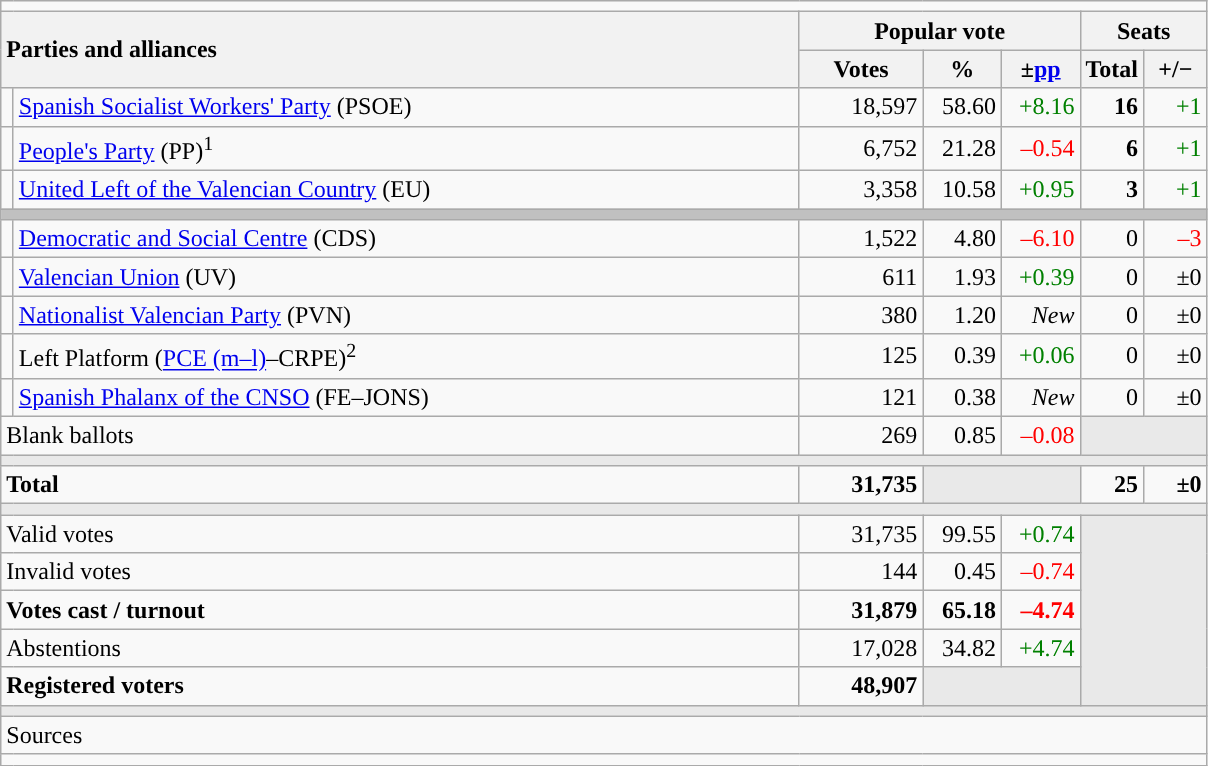<table class="wikitable" style="text-align:right;">
<tr>
<td colspan="7"></td>
</tr>
<tr>
<th style="text-align:left;" rowspan="2" colspan="2" width="525">Parties and alliances</th>
<th colspan="3">Popular vote</th>
<th colspan="2">Seats</th>
</tr>
<tr>
<th width="75">Votes</th>
<th width="45">%</th>
<th width="45">±<a href='#'>pp</a></th>
<th width="35">Total</th>
<th width="35">+/−</th>
</tr>
<tr>
<td width="1" style="color:inherit;background:"></td>
<td align="left"><a href='#'>Spanish Socialist Workers' Party</a> (PSOE)</td>
<td>18,597</td>
<td>58.60</td>
<td style="color:green;">+8.16</td>
<td><strong>16</strong></td>
<td style="color:green;">+1</td>
</tr>
<tr>
<td style="color:inherit;background:"></td>
<td align="left"><a href='#'>People's Party</a> (PP)<sup>1</sup></td>
<td>6,752</td>
<td>21.28</td>
<td style="color:red;">–0.54</td>
<td><strong>6</strong></td>
<td style="color:green;">+1</td>
</tr>
<tr>
<td style="color:inherit;background:"></td>
<td align="left"><a href='#'>United Left of the Valencian Country</a> (EU)</td>
<td>3,358</td>
<td>10.58</td>
<td style="color:green;">+0.95</td>
<td><strong>3</strong></td>
<td style="color:green;">+1</td>
</tr>
<tr>
<td colspan="7" bgcolor="#C0C0C0"></td>
</tr>
<tr>
<td style="color:inherit;background:"></td>
<td align="left"><a href='#'>Democratic and Social Centre</a> (CDS)</td>
<td>1,522</td>
<td>4.80</td>
<td style="color:red;">–6.10</td>
<td>0</td>
<td style="color:red;">–3</td>
</tr>
<tr>
<td style="color:inherit;background:"></td>
<td align="left"><a href='#'>Valencian Union</a> (UV)</td>
<td>611</td>
<td>1.93</td>
<td style="color:green;">+0.39</td>
<td>0</td>
<td>±0</td>
</tr>
<tr>
<td style="color:inherit;background:"></td>
<td align="left"><a href='#'>Nationalist Valencian Party</a> (PVN)</td>
<td>380</td>
<td>1.20</td>
<td><em>New</em></td>
<td>0</td>
<td>±0</td>
</tr>
<tr>
<td style="color:inherit;background:"></td>
<td align="left">Left Platform (<a href='#'>PCE (m–l)</a>–CRPE)<sup>2</sup></td>
<td>125</td>
<td>0.39</td>
<td style="color:green;">+0.06</td>
<td>0</td>
<td>±0</td>
</tr>
<tr>
<td style="color:inherit;background:"></td>
<td align="left"><a href='#'>Spanish Phalanx of the CNSO</a> (FE–JONS)</td>
<td>121</td>
<td>0.38</td>
<td><em>New</em></td>
<td>0</td>
<td>±0</td>
</tr>
<tr>
<td align="left" colspan="2">Blank ballots</td>
<td>269</td>
<td>0.85</td>
<td style="color:red;">–0.08</td>
<td bgcolor="#E9E9E9" colspan="2"></td>
</tr>
<tr>
<td colspan="7" bgcolor="#E9E9E9"></td>
</tr>
<tr style="font-weight:bold;">
<td align="left" colspan="2">Total</td>
<td>31,735</td>
<td bgcolor="#E9E9E9" colspan="2"></td>
<td>25</td>
<td>±0</td>
</tr>
<tr>
<td colspan="7" bgcolor="#E9E9E9"></td>
</tr>
<tr>
<td align="left" colspan="2">Valid votes</td>
<td>31,735</td>
<td>99.55</td>
<td style="color:green;">+0.74</td>
<td bgcolor="#E9E9E9" colspan="2" rowspan="5"></td>
</tr>
<tr>
<td align="left" colspan="2">Invalid votes</td>
<td>144</td>
<td>0.45</td>
<td style="color:red;">–0.74</td>
</tr>
<tr style="font-weight:bold;">
<td align="left" colspan="2">Votes cast / turnout</td>
<td>31,879</td>
<td>65.18</td>
<td style="color:red;">–4.74</td>
</tr>
<tr>
<td align="left" colspan="2">Abstentions</td>
<td>17,028</td>
<td>34.82</td>
<td style="color:green;">+4.74</td>
</tr>
<tr style="font-weight:bold;">
<td align="left" colspan="2">Registered voters</td>
<td>48,907</td>
<td bgcolor="#E9E9E9" colspan="2"></td>
</tr>
<tr>
<td colspan="7" bgcolor="#E9E9E9"></td>
</tr>
<tr>
<td align="left" colspan="7">Sources</td>
</tr>
<tr>
<td colspan="7" style="text-align:left; max-width:790px;"></td>
</tr>
</table>
